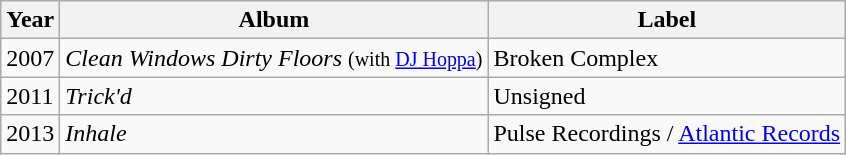<table class="wikitable">
<tr>
<th>Year</th>
<th>Album</th>
<th>Label</th>
</tr>
<tr>
<td>2007</td>
<td><em>Clean Windows Dirty Floors</em> <small>(with <a href='#'>DJ Hoppa</a>)</small></td>
<td>Broken Complex</td>
</tr>
<tr>
<td>2011</td>
<td><em>Trick'd</em></td>
<td>Unsigned</td>
</tr>
<tr>
<td>2013</td>
<td><em>Inhale</em></td>
<td>Pulse Recordings / <a href='#'>Atlantic Records</a></td>
</tr>
</table>
